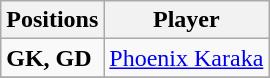<table class="wikitable collapsible">
<tr>
<th>Positions</th>
<th>Player</th>
</tr>
<tr>
<td><strong>GK, GD</strong></td>
<td><a href='#'>Phoenix Karaka</a></td>
</tr>
<tr>
</tr>
</table>
